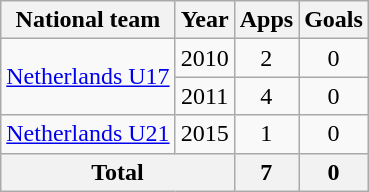<table class="wikitable" style="text-align:center">
<tr>
<th>National team</th>
<th>Year</th>
<th>Apps</th>
<th>Goals</th>
</tr>
<tr>
<td rowspan="2"><a href='#'>Netherlands U17</a></td>
<td>2010</td>
<td>2</td>
<td>0</td>
</tr>
<tr>
<td>2011</td>
<td>4</td>
<td>0</td>
</tr>
<tr>
<td><a href='#'>Netherlands U21</a></td>
<td>2015</td>
<td>1</td>
<td>0</td>
</tr>
<tr>
<th colspan="2">Total</th>
<th>7</th>
<th>0</th>
</tr>
</table>
